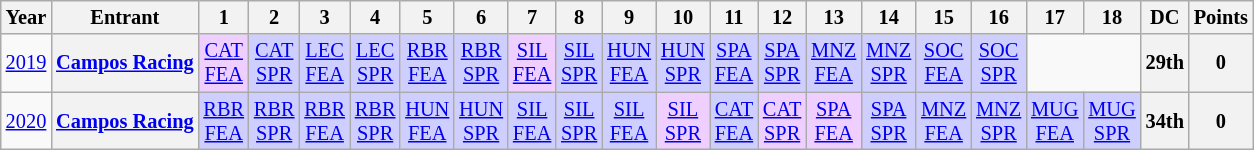<table class="wikitable" style="text-align:center; font-size:85%">
<tr>
<th>Year</th>
<th>Entrant</th>
<th>1</th>
<th>2</th>
<th>3</th>
<th>4</th>
<th>5</th>
<th>6</th>
<th>7</th>
<th>8</th>
<th>9</th>
<th>10</th>
<th>11</th>
<th>12</th>
<th>13</th>
<th>14</th>
<th>15</th>
<th>16</th>
<th>17</th>
<th>18</th>
<th>DC</th>
<th>Points</th>
</tr>
<tr>
<td><a href='#'>2019</a></td>
<th nowrap><a href='#'>Campos Racing</a></th>
<td style="background:#EFCFFF;"><a href='#'>CAT<br>FEA</a><br></td>
<td style="background:#CFCFFF;"><a href='#'>CAT<br>SPR</a><br></td>
<td style="background:#CFCFFF;"><a href='#'>LEC<br>FEA</a><br></td>
<td style="background:#CFCFFF;"><a href='#'>LEC<br>SPR</a><br></td>
<td style="background:#CFCFFF;"><a href='#'>RBR<br>FEA</a><br></td>
<td style="background:#CFCFFF;"><a href='#'>RBR<br>SPR</a><br></td>
<td style="background:#EFCFFF;"><a href='#'>SIL<br>FEA</a><br></td>
<td style="background:#CFCFFF;"><a href='#'>SIL<br>SPR</a><br></td>
<td style="background:#CFCFFF;"><a href='#'>HUN<br>FEA</a><br></td>
<td style="background:#CFCFFF;"><a href='#'>HUN<br>SPR</a><br></td>
<td style="background:#CFCFFF;"><a href='#'>SPA<br>FEA</a><br></td>
<td style="background:#CFCFFF;"><a href='#'>SPA<br>SPR</a><br></td>
<td style="background:#CFCFFF;"><a href='#'>MNZ<br>FEA</a><br></td>
<td style="background:#CFCFFF;"><a href='#'>MNZ<br>SPR</a><br></td>
<td style="background:#CFCFFF;"><a href='#'>SOC<br>FEA</a><br></td>
<td style="background:#CFCFFF;"><a href='#'>SOC<br>SPR</a><br></td>
<td colspan=2></td>
<th>29th</th>
<th>0</th>
</tr>
<tr>
<td><a href='#'>2020</a></td>
<th nowrap><a href='#'>Campos Racing</a></th>
<td style="background:#CFCFFF;"><a href='#'>RBR<br>FEA</a><br></td>
<td style="background:#CFCFFF;"><a href='#'>RBR<br>SPR</a><br></td>
<td style="background:#CFCFFF;"><a href='#'>RBR<br>FEA</a><br> </td>
<td style="background:#CFCFFF;"><a href='#'>RBR<br>SPR</a><br> </td>
<td style="background:#CFCFFF;"><a href='#'>HUN<br>FEA</a><br> </td>
<td style="background:#CFCFFF;"><a href='#'>HUN<br>SPR</a><br> </td>
<td style="background:#CFCFFF;"><a href='#'>SIL<br>FEA</a><br> </td>
<td style="background:#CFCFFF;"><a href='#'>SIL<br>SPR</a><br> </td>
<td style="background:#CFCFFF;"><a href='#'>SIL<br>FEA</a><br> </td>
<td style="background:#EFCFFF;"><a href='#'>SIL<br>SPR</a><br> </td>
<td style="background:#CFCFFF;"><a href='#'>CAT<br>FEA</a><br> </td>
<td style="background:#EFCFFF;"><a href='#'>CAT<br>SPR</a><br> </td>
<td style="background:#EFCFFF;"><a href='#'>SPA<br>FEA</a><br> </td>
<td style="background:#CFCFFF;"><a href='#'>SPA<br>SPR</a><br> </td>
<td style="background:#CFCFFF;"><a href='#'>MNZ<br>FEA</a><br> </td>
<td style="background:#CFCFFF;"><a href='#'>MNZ<br>SPR</a><br></td>
<td style="background:#CFCFFF;"><a href='#'>MUG<br>FEA</a><br></td>
<td style="background:#CFCFFF;"><a href='#'>MUG<br>SPR</a><br></td>
<th>34th</th>
<th>0</th>
</tr>
</table>
